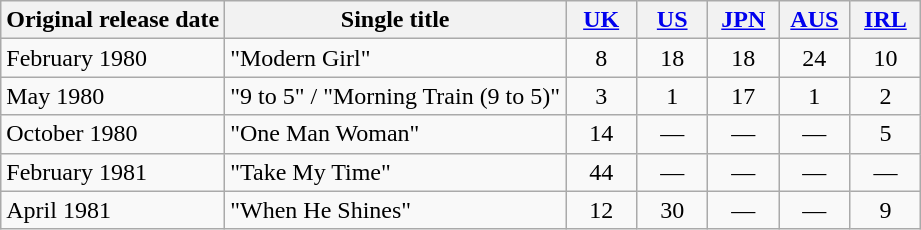<table class="wikitable">
<tr>
<th>Original release date</th>
<th>Single title</th>
<th width="40"><a href='#'>UK</a><br></th>
<th width="40"><a href='#'>US</a><br> </th>
<th width="40"><a href='#'>JPN</a><br> </th>
<th width="40"><a href='#'>AUS</a><br></th>
<th width="40"><a href='#'>IRL</a><br></th>
</tr>
<tr>
<td>February 1980</td>
<td>"Modern Girl"</td>
<td align="center">8</td>
<td align="center">18</td>
<td align="center">18</td>
<td align="center">24</td>
<td align="center">10</td>
</tr>
<tr>
<td>May 1980</td>
<td>"9 to 5" / "Morning Train (9 to 5)"</td>
<td align="center">3</td>
<td align="center">1</td>
<td align="center">17</td>
<td align="center">1</td>
<td align="center">2</td>
</tr>
<tr>
<td>October 1980</td>
<td>"One Man Woman"</td>
<td align="center">14</td>
<td align="center">—</td>
<td align="center">—</td>
<td align="center">—</td>
<td align="center">5</td>
</tr>
<tr>
<td>February 1981</td>
<td>"Take My Time"</td>
<td align="center">44</td>
<td align="center">—</td>
<td align="center">—</td>
<td align="center">—</td>
<td align="center">—</td>
</tr>
<tr>
<td>April 1981</td>
<td>"When He Shines"</td>
<td align="center">12</td>
<td align="center">30</td>
<td align="center">—</td>
<td align="center">—</td>
<td align="center">9</td>
</tr>
</table>
